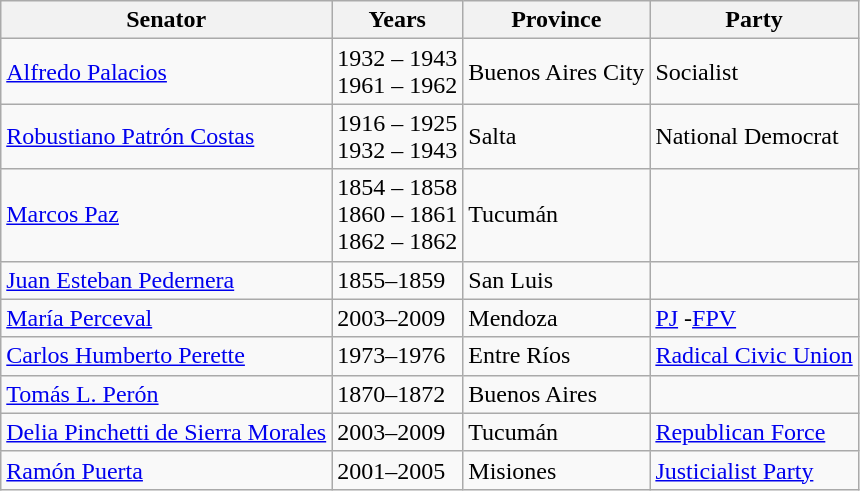<table class=wikitable>
<tr>
<th>Senator</th>
<th>Years</th>
<th>Province</th>
<th>Party</th>
</tr>
<tr>
<td><a href='#'>Alfredo Palacios</a></td>
<td>1932 – 1943<br>1961 – 1962</td>
<td>Buenos Aires City</td>
<td>Socialist</td>
</tr>
<tr>
<td><a href='#'>Robustiano Patrón Costas</a></td>
<td>1916 – 1925<br>1932 – 1943</td>
<td>Salta</td>
<td>National Democrat</td>
</tr>
<tr>
<td><a href='#'>Marcos Paz</a></td>
<td>1854 – 1858<br>1860 – 1861<br>1862 – 1862</td>
<td>Tucumán</td>
<td></td>
</tr>
<tr>
<td><a href='#'>Juan Esteban Pedernera</a></td>
<td>1855–1859</td>
<td>San Luis</td>
<td></td>
</tr>
<tr>
<td><a href='#'>María Perceval</a></td>
<td>2003–2009</td>
<td>Mendoza</td>
<td><a href='#'>PJ</a> -<a href='#'>FPV</a></td>
</tr>
<tr>
<td><a href='#'>Carlos Humberto Perette</a></td>
<td>1973–1976</td>
<td>Entre Ríos</td>
<td><a href='#'>Radical Civic Union</a></td>
</tr>
<tr>
<td><a href='#'>Tomás L. Perón</a></td>
<td>1870–1872</td>
<td>Buenos Aires</td>
<td></td>
</tr>
<tr>
<td><a href='#'>Delia Pinchetti de Sierra Morales</a></td>
<td>2003–2009</td>
<td>Tucumán</td>
<td><a href='#'>Republican Force</a></td>
</tr>
<tr>
<td><a href='#'>Ramón Puerta</a></td>
<td>2001–2005</td>
<td>Misiones</td>
<td><a href='#'>Justicialist Party</a></td>
</tr>
</table>
